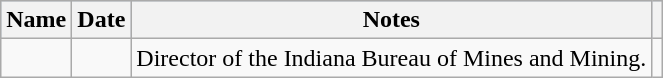<table class="wikitable sortable plainheaders">
<tr style="background:#b0c4de; text-align:center;">
<th scope="col">Name</th>
<th scope="col">Date</th>
<th scope="col" class="unsortable">Notes</th>
<th scope="col" class="unsortable"></th>
</tr>
<tr>
<td></td>
<td></td>
<td>Director of the Indiana Bureau of Mines and Mining.</td>
<td style="text-align:center;"></td>
</tr>
</table>
